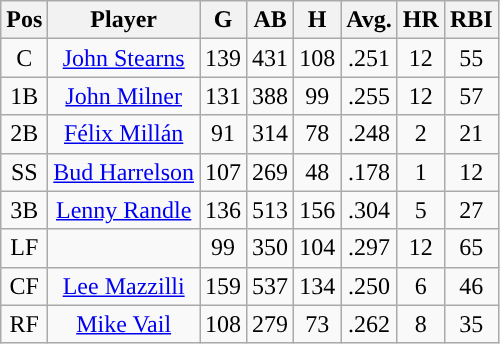<table class="wikitable sortable">
<tr>
<th>Pos</th>
<th>Player</th>
<th>G</th>
<th>AB</th>
<th>H</th>
<th>Avg.</th>
<th>HR</th>
<th>RBI</th>
</tr>
<tr style="text-align:center;">
<td>C</td>
<td><a href='#'>John Stearns</a></td>
<td>139</td>
<td>431</td>
<td>108</td>
<td>.251</td>
<td>12</td>
<td>55</td>
</tr>
<tr align=center>
<td>1B</td>
<td><a href='#'>John Milner</a></td>
<td>131</td>
<td>388</td>
<td>99</td>
<td>.255</td>
<td>12</td>
<td>57</td>
</tr>
<tr align=center>
<td>2B</td>
<td><a href='#'>Félix Millán</a></td>
<td>91</td>
<td>314</td>
<td>78</td>
<td>.248</td>
<td>2</td>
<td>21</td>
</tr>
<tr align=center>
<td>SS</td>
<td><a href='#'>Bud Harrelson</a></td>
<td>107</td>
<td>269</td>
<td>48</td>
<td>.178</td>
<td>1</td>
<td>12</td>
</tr>
<tr align=center>
<td>3B</td>
<td><a href='#'>Lenny Randle</a></td>
<td>136</td>
<td>513</td>
<td>156</td>
<td>.304</td>
<td>5</td>
<td>27</td>
</tr>
<tr align=center>
<td>LF</td>
<td></td>
<td>99</td>
<td>350</td>
<td>104</td>
<td>.297</td>
<td>12</td>
<td>65</td>
</tr>
<tr align=center>
<td>CF</td>
<td><a href='#'>Lee Mazzilli</a></td>
<td>159</td>
<td>537</td>
<td>134</td>
<td>.250</td>
<td>6</td>
<td>46</td>
</tr>
<tr align=center>
<td>RF</td>
<td><a href='#'>Mike Vail</a></td>
<td>108</td>
<td>279</td>
<td>73</td>
<td>.262</td>
<td>8</td>
<td>35</td>
</tr>
</table>
